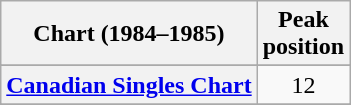<table class="wikitable sortable plainrowheaders">
<tr>
<th scope="col">Chart (1984–1985)</th>
<th scope="col">Peak<br>position</th>
</tr>
<tr>
</tr>
<tr>
<th scope="row"><a href='#'>Canadian Singles Chart</a></th>
<td align="center">12</td>
</tr>
<tr>
</tr>
<tr>
</tr>
<tr>
</tr>
<tr>
</tr>
<tr>
</tr>
<tr>
</tr>
</table>
